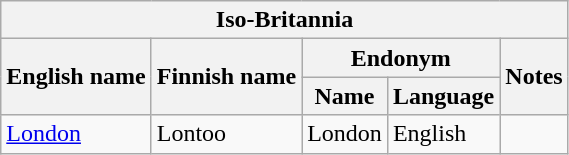<table class="wikitable sortable">
<tr>
<th colspan="5"> Iso-Britannia</th>
</tr>
<tr>
<th rowspan="2">English name</th>
<th rowspan="2">Finnish name</th>
<th colspan="2">Endonym</th>
<th rowspan="2">Notes</th>
</tr>
<tr>
<th>Name</th>
<th>Language</th>
</tr>
<tr>
<td><a href='#'>London</a></td>
<td>Lontoo</td>
<td>London</td>
<td>English</td>
<td></td>
</tr>
</table>
